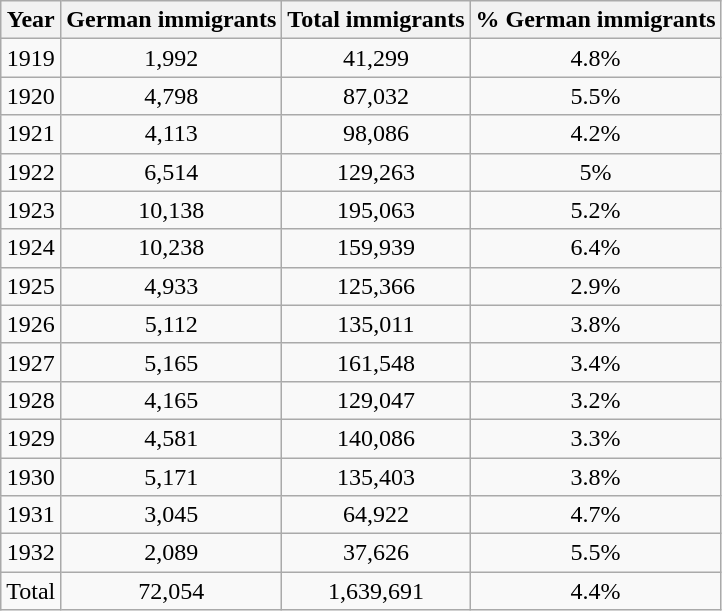<table class="wikitable" style="text-align:center;">
<tr>
<th>Year</th>
<th>German immigrants</th>
<th>Total immigrants</th>
<th>% German immigrants</th>
</tr>
<tr>
<td>1919</td>
<td>1,992</td>
<td>41,299</td>
<td>4.8%</td>
</tr>
<tr>
<td>1920</td>
<td>4,798</td>
<td>87,032</td>
<td>5.5%</td>
</tr>
<tr>
<td>1921</td>
<td>4,113</td>
<td>98,086</td>
<td>4.2%</td>
</tr>
<tr>
<td>1922</td>
<td>6,514</td>
<td>129,263</td>
<td>5%</td>
</tr>
<tr>
<td>1923</td>
<td>10,138</td>
<td>195,063</td>
<td>5.2%</td>
</tr>
<tr>
<td>1924</td>
<td>10,238</td>
<td>159,939</td>
<td>6.4%</td>
</tr>
<tr>
<td>1925</td>
<td>4,933</td>
<td>125,366</td>
<td>2.9%</td>
</tr>
<tr>
<td>1926</td>
<td>5,112</td>
<td>135,011</td>
<td>3.8%</td>
</tr>
<tr>
<td>1927</td>
<td>5,165</td>
<td>161,548</td>
<td>3.4%</td>
</tr>
<tr>
<td>1928</td>
<td>4,165</td>
<td>129,047</td>
<td>3.2%</td>
</tr>
<tr>
<td>1929</td>
<td>4,581</td>
<td>140,086</td>
<td>3.3%</td>
</tr>
<tr>
<td>1930</td>
<td>5,171</td>
<td>135,403</td>
<td>3.8%</td>
</tr>
<tr>
<td>1931</td>
<td>3,045</td>
<td>64,922</td>
<td>4.7%</td>
</tr>
<tr>
<td>1932</td>
<td>2,089</td>
<td>37,626</td>
<td>5.5%</td>
</tr>
<tr>
<td>Total</td>
<td>72,054</td>
<td>1,639,691</td>
<td>4.4%</td>
</tr>
</table>
